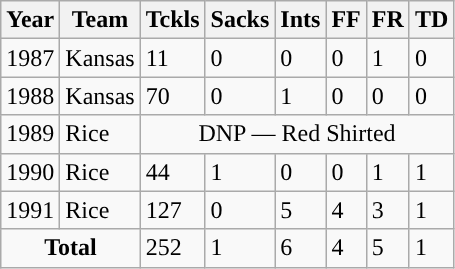<table class="wikitable" border="1">
<tr>
<th><strong>Year</strong></th>
<th>Team</th>
<th>Tckls</th>
<th>Sacks</th>
<th>Ints</th>
<th>FF</th>
<th>FR</th>
<th>TD</th>
</tr>
<tr>
<td>1987</td>
<td>Kansas</td>
<td>11</td>
<td>0</td>
<td>0</td>
<td>0</td>
<td>1</td>
<td>0</td>
</tr>
<tr>
<td>1988</td>
<td>Kansas</td>
<td>70</td>
<td>0</td>
<td>1</td>
<td>0</td>
<td>0</td>
<td>0</td>
</tr>
<tr>
<td>1989</td>
<td>Rice</td>
<td colspan="6" style="text-align: center;">DNP — Red Shirted</td>
</tr>
<tr>
<td>1990</td>
<td>Rice</td>
<td>44</td>
<td>1</td>
<td>0</td>
<td>0</td>
<td>1</td>
<td>1</td>
</tr>
<tr>
<td>1991</td>
<td>Rice</td>
<td>127</td>
<td>0</td>
<td>5</td>
<td>4</td>
<td>3</td>
<td>1</td>
</tr>
<tr>
<td colspan="2" style="text-align: center;"><strong>Total</strong></td>
<td>252</td>
<td>1</td>
<td>6</td>
<td>4</td>
<td>5</td>
<td>1</td>
</tr>
</table>
